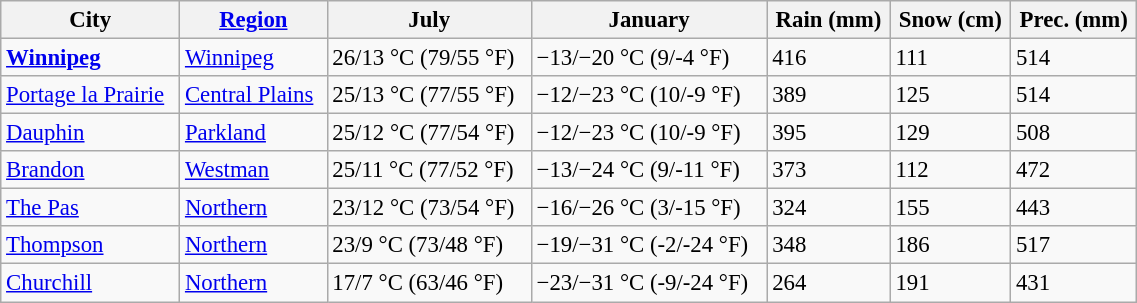<table class="wikitable sortable" style="width:60%; font-size:95%;">
<tr>
<th>City</th>
<th><a href='#'>Region</a></th>
<th>July</th>
<th>January </th>
<th>Rain (mm)</th>
<th>Snow (cm)</th>
<th>Prec. (mm)</th>
</tr>
<tr>
<td><strong><a href='#'>Winnipeg</a></strong></td>
<td><a href='#'>Winnipeg</a></td>
<td>26/13 °C (79/55 °F)</td>
<td>−13/−20 °C (9/-4 °F)</td>
<td>416</td>
<td>111</td>
<td>514</td>
</tr>
<tr>
<td><a href='#'>Portage la Prairie</a></td>
<td><a href='#'>Central Plains</a></td>
<td>25/13 °C (77/55 °F)</td>
<td>−12/−23 °C (10/-9 °F)</td>
<td>389</td>
<td>125</td>
<td>514</td>
</tr>
<tr>
<td><a href='#'>Dauphin</a></td>
<td><a href='#'>Parkland</a></td>
<td>25/12 °C (77/54 °F)</td>
<td>−12/−23 °C (10/-9 °F)</td>
<td>395</td>
<td>129</td>
<td>508</td>
</tr>
<tr>
<td><a href='#'>Brandon</a></td>
<td><a href='#'>Westman</a></td>
<td>25/11 °C (77/52 °F)</td>
<td>−13/−24 °C (9/-11 °F)</td>
<td>373</td>
<td>112</td>
<td>472</td>
</tr>
<tr>
<td><a href='#'>The Pas</a></td>
<td><a href='#'>Northern</a></td>
<td>23/12 °C (73/54 °F)</td>
<td>−16/−26 °C (3/-15 °F)</td>
<td>324</td>
<td>155</td>
<td>443</td>
</tr>
<tr>
<td><a href='#'>Thompson</a></td>
<td><a href='#'>Northern</a></td>
<td>23/9 °C (73/48 °F)</td>
<td>−19/−31 °C (-2/-24 °F)</td>
<td>348</td>
<td>186</td>
<td>517</td>
</tr>
<tr>
<td><a href='#'>Churchill</a></td>
<td><a href='#'>Northern</a></td>
<td>17/7 °C (63/46 °F)</td>
<td>−23/−31 °C (-9/-24 °F)</td>
<td>264</td>
<td>191</td>
<td>431</td>
</tr>
</table>
